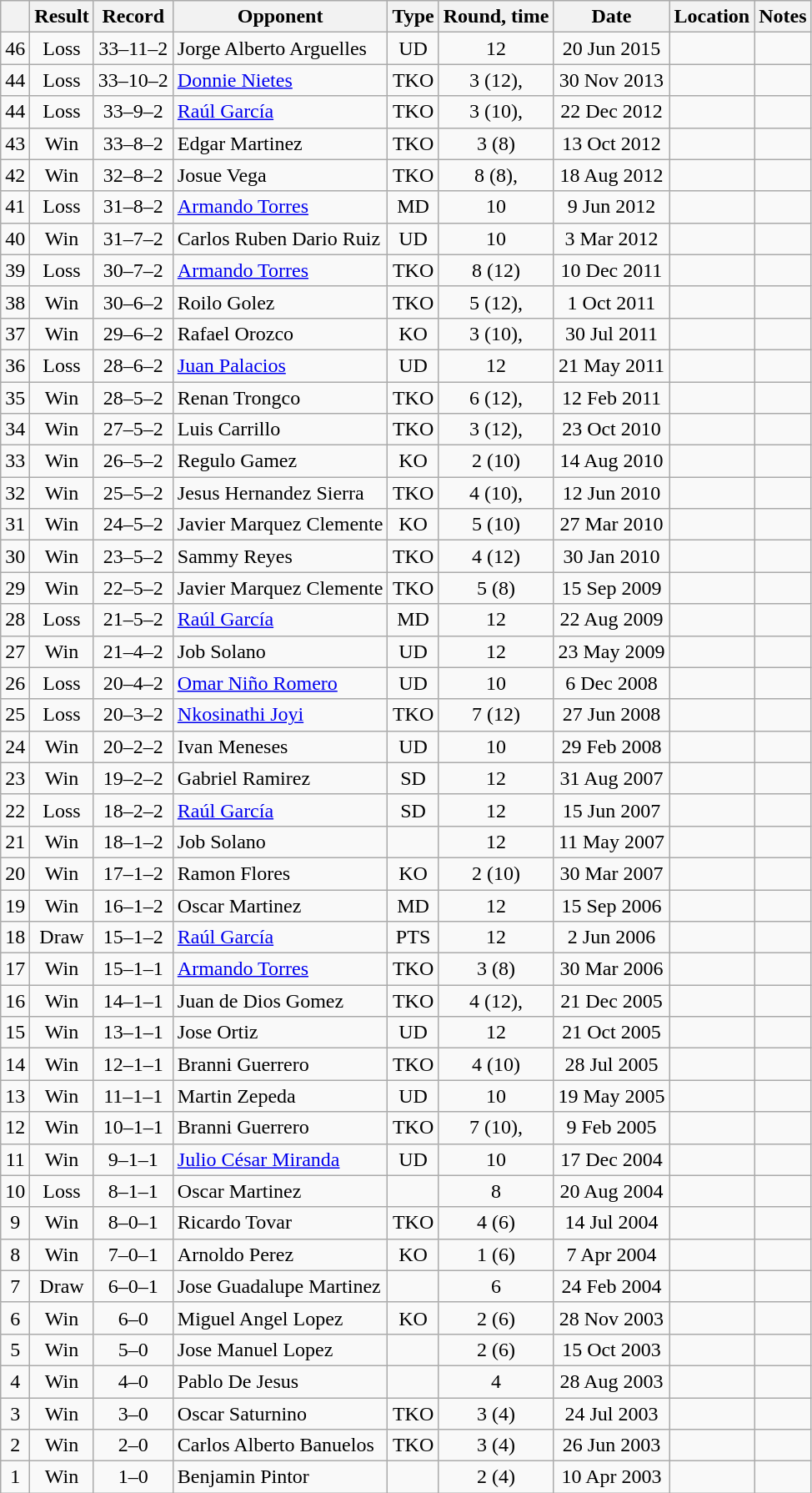<table class=wikitable style=text-align:center>
<tr>
<th></th>
<th>Result</th>
<th>Record</th>
<th>Opponent</th>
<th>Type</th>
<th>Round, time</th>
<th>Date</th>
<th>Location</th>
<th>Notes</th>
</tr>
<tr>
<td>46</td>
<td>Loss</td>
<td>33–11–2</td>
<td align=left>Jorge Alberto Arguelles</td>
<td>UD</td>
<td>12</td>
<td>20 Jun 2015</td>
<td align=left></td>
<td align=left></td>
</tr>
<tr>
<td>44</td>
<td>Loss</td>
<td>33–10–2</td>
<td align=left><a href='#'>Donnie Nietes</a></td>
<td>TKO</td>
<td>3 (12), </td>
<td>30 Nov 2013</td>
<td align=left></td>
<td align=left></td>
</tr>
<tr>
<td>44</td>
<td>Loss</td>
<td>33–9–2</td>
<td align=left><a href='#'>Raúl García</a></td>
<td>TKO</td>
<td>3 (10), </td>
<td>22 Dec 2012</td>
<td align=left></td>
<td align=left></td>
</tr>
<tr>
<td>43</td>
<td>Win</td>
<td>33–8–2</td>
<td align=left>Edgar Martinez</td>
<td>TKO</td>
<td>3 (8)</td>
<td>13 Oct 2012</td>
<td align=left></td>
<td align=left></td>
</tr>
<tr>
<td>42</td>
<td>Win</td>
<td>32–8–2</td>
<td align=left>Josue Vega</td>
<td>TKO</td>
<td>8 (8), </td>
<td>18 Aug 2012</td>
<td align=left></td>
<td align=left></td>
</tr>
<tr>
<td>41</td>
<td>Loss</td>
<td>31–8–2</td>
<td align=left><a href='#'>Armando Torres</a></td>
<td>MD</td>
<td>10</td>
<td>9 Jun 2012</td>
<td align=left></td>
<td align=left></td>
</tr>
<tr>
<td>40</td>
<td>Win</td>
<td>31–7–2</td>
<td align=left>Carlos Ruben Dario Ruiz</td>
<td>UD</td>
<td>10</td>
<td>3 Mar 2012</td>
<td align=left></td>
<td align=left></td>
</tr>
<tr>
<td>39</td>
<td>Loss</td>
<td>30–7–2</td>
<td align=left><a href='#'>Armando Torres</a></td>
<td>TKO</td>
<td>8 (12)</td>
<td>10 Dec 2011</td>
<td align=left></td>
<td align=left></td>
</tr>
<tr>
<td>38</td>
<td>Win</td>
<td>30–6–2</td>
<td align=left>Roilo Golez</td>
<td>TKO</td>
<td>5 (12), </td>
<td>1 Oct 2011</td>
<td align=left></td>
<td align=left></td>
</tr>
<tr>
<td>37</td>
<td>Win</td>
<td>29–6–2</td>
<td align=left>Rafael Orozco</td>
<td>KO</td>
<td>3 (10), </td>
<td>30 Jul 2011</td>
<td align=left></td>
<td align=left></td>
</tr>
<tr>
<td>36</td>
<td>Loss</td>
<td>28–6–2</td>
<td align=left><a href='#'>Juan Palacios</a></td>
<td>UD</td>
<td>12</td>
<td>21 May 2011</td>
<td align=left></td>
<td align=left></td>
</tr>
<tr>
<td>35</td>
<td>Win</td>
<td>28–5–2</td>
<td align=left>Renan Trongco</td>
<td>TKO</td>
<td>6 (12), </td>
<td>12 Feb 2011</td>
<td align=left></td>
<td align=left></td>
</tr>
<tr>
<td>34</td>
<td>Win</td>
<td>27–5–2</td>
<td align=left>Luis Carrillo</td>
<td>TKO</td>
<td>3 (12), </td>
<td>23 Oct 2010</td>
<td align=left></td>
<td align=left></td>
</tr>
<tr>
<td>33</td>
<td>Win</td>
<td>26–5–2</td>
<td align=left>Regulo Gamez</td>
<td>KO</td>
<td>2 (10)</td>
<td>14 Aug 2010</td>
<td align=left></td>
<td align=left></td>
</tr>
<tr>
<td>32</td>
<td>Win</td>
<td>25–5–2</td>
<td align=left>Jesus Hernandez Sierra</td>
<td>TKO</td>
<td>4 (10), </td>
<td>12 Jun 2010</td>
<td align=left></td>
<td align=left></td>
</tr>
<tr>
<td>31</td>
<td>Win</td>
<td>24–5–2</td>
<td align=left>Javier Marquez Clemente</td>
<td>KO</td>
<td>5 (10)</td>
<td>27 Mar 2010</td>
<td align=left></td>
<td align=left></td>
</tr>
<tr>
<td>30</td>
<td>Win</td>
<td>23–5–2</td>
<td align=left>Sammy Reyes</td>
<td>TKO</td>
<td>4 (12)</td>
<td>30 Jan 2010</td>
<td align=left></td>
<td align=left></td>
</tr>
<tr>
<td>29</td>
<td>Win</td>
<td>22–5–2</td>
<td align=left>Javier Marquez Clemente</td>
<td>TKO</td>
<td>5 (8)</td>
<td>15 Sep 2009</td>
<td align=left></td>
<td align=left></td>
</tr>
<tr>
<td>28</td>
<td>Loss</td>
<td>21–5–2</td>
<td align=left><a href='#'>Raúl García</a></td>
<td>MD</td>
<td>12</td>
<td>22 Aug 2009</td>
<td align=left></td>
<td align=left></td>
</tr>
<tr>
<td>27</td>
<td>Win</td>
<td>21–4–2</td>
<td align=left>Job Solano</td>
<td>UD</td>
<td>12</td>
<td>23 May 2009</td>
<td align=left></td>
<td align=left></td>
</tr>
<tr>
<td>26</td>
<td>Loss</td>
<td>20–4–2</td>
<td align=left><a href='#'>Omar Niño Romero</a></td>
<td>UD</td>
<td>10</td>
<td>6 Dec 2008</td>
<td align=left></td>
<td align=left></td>
</tr>
<tr>
<td>25</td>
<td>Loss</td>
<td>20–3–2</td>
<td align=left><a href='#'>Nkosinathi Joyi</a></td>
<td>TKO</td>
<td>7 (12)</td>
<td>27 Jun 2008</td>
<td align=left></td>
<td align=left></td>
</tr>
<tr>
<td>24</td>
<td>Win</td>
<td>20–2–2</td>
<td align=left>Ivan Meneses</td>
<td>UD</td>
<td>10</td>
<td>29 Feb 2008</td>
<td align=left></td>
<td align=left></td>
</tr>
<tr>
<td>23</td>
<td>Win</td>
<td>19–2–2</td>
<td align=left>Gabriel Ramirez</td>
<td>SD</td>
<td>12</td>
<td>31 Aug 2007</td>
<td align=left></td>
<td align=left></td>
</tr>
<tr>
<td>22</td>
<td>Loss</td>
<td>18–2–2</td>
<td align=left><a href='#'>Raúl García</a></td>
<td>SD</td>
<td>12</td>
<td>15 Jun 2007</td>
<td align=left></td>
<td align=left></td>
</tr>
<tr>
<td>21</td>
<td>Win</td>
<td>18–1–2</td>
<td align=left>Job Solano</td>
<td></td>
<td>12</td>
<td>11 May 2007</td>
<td align=left></td>
<td align=left></td>
</tr>
<tr>
<td>20</td>
<td>Win</td>
<td>17–1–2</td>
<td align=left>Ramon Flores</td>
<td>KO</td>
<td>2 (10)</td>
<td>30 Mar 2007</td>
<td align=left></td>
<td align=left></td>
</tr>
<tr>
<td>19</td>
<td>Win</td>
<td>16–1–2</td>
<td align=left>Oscar Martinez</td>
<td>MD</td>
<td>12</td>
<td>15 Sep 2006</td>
<td align=left></td>
<td align=left></td>
</tr>
<tr>
<td>18</td>
<td>Draw</td>
<td>15–1–2</td>
<td align=left><a href='#'>Raúl García</a></td>
<td>PTS</td>
<td>12</td>
<td>2 Jun 2006</td>
<td align=left></td>
<td align=left></td>
</tr>
<tr>
<td>17</td>
<td>Win</td>
<td>15–1–1</td>
<td align=left><a href='#'>Armando Torres</a></td>
<td>TKO</td>
<td>3 (8)</td>
<td>30 Mar 2006</td>
<td align=left></td>
<td align=left></td>
</tr>
<tr>
<td>16</td>
<td>Win</td>
<td>14–1–1</td>
<td align=left>Juan de Dios Gomez</td>
<td>TKO</td>
<td>4 (12), </td>
<td>21 Dec 2005</td>
<td align=left></td>
<td align=left></td>
</tr>
<tr>
<td>15</td>
<td>Win</td>
<td>13–1–1</td>
<td align=left>Jose Ortiz</td>
<td>UD</td>
<td>12</td>
<td>21 Oct 2005</td>
<td align=left></td>
<td align=left></td>
</tr>
<tr>
<td>14</td>
<td>Win</td>
<td>12–1–1</td>
<td align=left>Branni Guerrero</td>
<td>TKO</td>
<td>4 (10)</td>
<td>28 Jul 2005</td>
<td align=left></td>
<td align=left></td>
</tr>
<tr>
<td>13</td>
<td>Win</td>
<td>11–1–1</td>
<td align=left>Martin Zepeda</td>
<td>UD</td>
<td>10</td>
<td>19 May 2005</td>
<td align=left></td>
<td align=left></td>
</tr>
<tr>
<td>12</td>
<td>Win</td>
<td>10–1–1</td>
<td align=left>Branni Guerrero</td>
<td>TKO</td>
<td>7 (10), </td>
<td>9 Feb 2005</td>
<td align=left></td>
<td align=left></td>
</tr>
<tr>
<td>11</td>
<td>Win</td>
<td>9–1–1</td>
<td align=left><a href='#'>Julio César Miranda</a></td>
<td>UD</td>
<td>10</td>
<td>17 Dec 2004</td>
<td align=left></td>
<td align=left></td>
</tr>
<tr>
<td>10</td>
<td>Loss</td>
<td>8–1–1</td>
<td align=left>Oscar Martinez</td>
<td></td>
<td>8</td>
<td>20 Aug 2004</td>
<td align=left></td>
<td align=left></td>
</tr>
<tr>
<td>9</td>
<td>Win</td>
<td>8–0–1</td>
<td align=left>Ricardo Tovar</td>
<td>TKO</td>
<td>4 (6)</td>
<td>14 Jul 2004</td>
<td align=left></td>
<td align=left></td>
</tr>
<tr>
<td>8</td>
<td>Win</td>
<td>7–0–1</td>
<td align=left>Arnoldo Perez</td>
<td>KO</td>
<td>1 (6)</td>
<td>7 Apr 2004</td>
<td align=left></td>
<td align=left></td>
</tr>
<tr>
<td>7</td>
<td>Draw</td>
<td>6–0–1</td>
<td align=left>Jose Guadalupe Martinez</td>
<td></td>
<td>6</td>
<td>24 Feb 2004</td>
<td align=left></td>
<td align=left></td>
</tr>
<tr>
<td>6</td>
<td>Win</td>
<td>6–0</td>
<td align=left>Miguel Angel Lopez</td>
<td>KO</td>
<td>2 (6)</td>
<td>28 Nov 2003</td>
<td align=left></td>
<td align=left></td>
</tr>
<tr>
<td>5</td>
<td>Win</td>
<td>5–0</td>
<td align=left>Jose Manuel Lopez</td>
<td></td>
<td>2 (6)</td>
<td>15 Oct 2003</td>
<td align=left></td>
<td align=left></td>
</tr>
<tr>
<td>4</td>
<td>Win</td>
<td>4–0</td>
<td align=left>Pablo De Jesus</td>
<td></td>
<td>4</td>
<td>28 Aug 2003</td>
<td align=left></td>
<td align=left></td>
</tr>
<tr>
<td>3</td>
<td>Win</td>
<td>3–0</td>
<td align=left>Oscar Saturnino</td>
<td>TKO</td>
<td>3 (4)</td>
<td>24 Jul 2003</td>
<td align=left></td>
<td align=left></td>
</tr>
<tr>
<td>2</td>
<td>Win</td>
<td>2–0</td>
<td align=left>Carlos Alberto Banuelos</td>
<td>TKO</td>
<td>3 (4)</td>
<td>26 Jun 2003</td>
<td align=left></td>
<td align=left></td>
</tr>
<tr>
<td>1</td>
<td>Win</td>
<td>1–0</td>
<td align=left>Benjamin Pintor</td>
<td></td>
<td>2 (4)</td>
<td>10 Apr 2003</td>
<td align=left></td>
<td align=left></td>
</tr>
</table>
